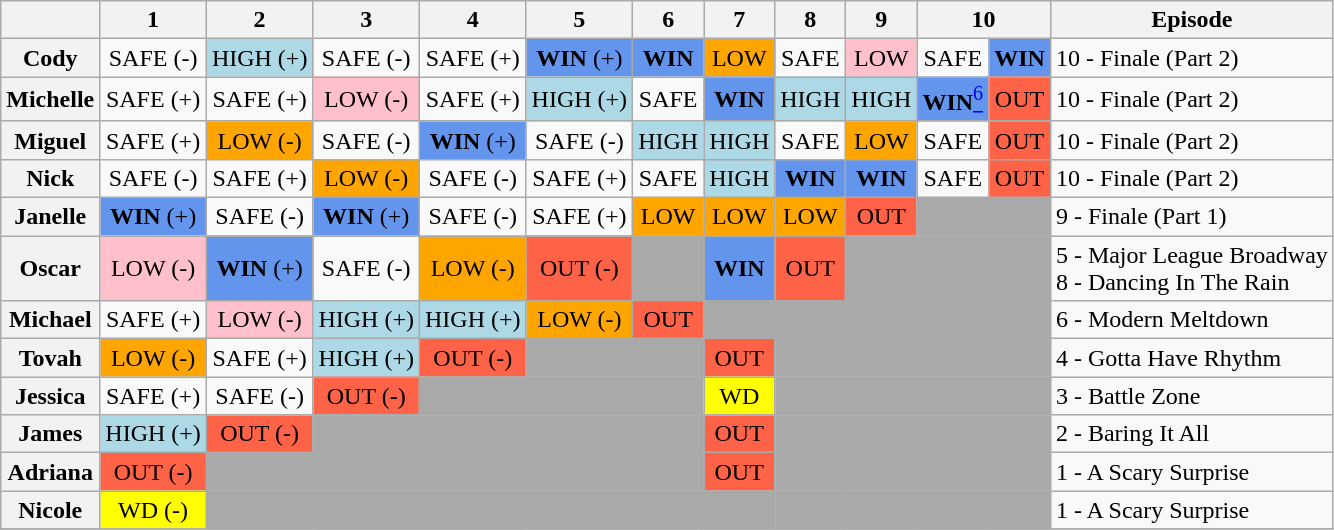<table class="wikitable" style="text-align:center">
<tr>
<th></th>
<th>1</th>
<th>2</th>
<th>3</th>
<th>4</th>
<th>5</th>
<th>6</th>
<th>7</th>
<th>8</th>
<th>9</th>
<th colspan="2">10</th>
<th>Episode</th>
</tr>
<tr>
<th>Cody</th>
<td>SAFE (-)</td>
<td style="background:lightblue;">HIGH (+)</td>
<td>SAFE (-)</td>
<td>SAFE (+)</td>
<td style="background:cornflowerblue;"><strong>WIN</strong> (+)</td>
<td style="background:cornflowerblue;"><strong>WIN</strong></td>
<td style="background:orange;">LOW</td>
<td>SAFE</td>
<td style="background:pink;">LOW</td>
<td>SAFE</td>
<td style="background:cornflowerblue;"><strong>WIN</strong></td>
<td align="left">10 - Finale (Part 2)</td>
</tr>
<tr>
<th>Michelle</th>
<td>SAFE (+)</td>
<td>SAFE (+)</td>
<td style="background:pink;">LOW (-)</td>
<td>SAFE (+)</td>
<td style="background:lightblue;">HIGH (+)</td>
<td>SAFE</td>
<td style="background:cornflowerblue;"><strong>WIN</strong></td>
<td style="background:lightblue;">HIGH</td>
<td style="background:lightblue;">HIGH</td>
<td style="background:cornflowerblue;"><strong>WIN</strong><a href='#'><sup>6</sup></a></td>
<td style="background:tomato;">OUT</td>
<td align="left">10 - Finale (Part 2)</td>
</tr>
<tr>
<th>Miguel</th>
<td>SAFE (+)</td>
<td style="background:orange;">LOW (-)</td>
<td>SAFE (-)</td>
<td style="background:cornflowerblue;"><strong>WIN</strong> (+)</td>
<td>SAFE (-)</td>
<td style="background:lightblue;">HIGH</td>
<td style="background:lightblue;">HIGH</td>
<td>SAFE</td>
<td style="background:orange;">LOW</td>
<td>SAFE</td>
<td style="background:tomato;">OUT</td>
<td align="left">10 - Finale (Part 2)</td>
</tr>
<tr>
<th>Nick</th>
<td>SAFE (-)</td>
<td>SAFE (+)</td>
<td style="background:orange;">LOW (-)</td>
<td>SAFE (-)</td>
<td>SAFE (+)</td>
<td>SAFE</td>
<td style="background:lightblue;">HIGH</td>
<td style="background:cornflowerblue;"><strong>WIN</strong></td>
<td style="background:cornflowerblue;"><strong>WIN</strong></td>
<td>SAFE</td>
<td style="background:tomato;">OUT</td>
<td align="left">10 - Finale (Part 2)</td>
</tr>
<tr>
<th>Janelle</th>
<td style="background:cornflowerblue;"><strong>WIN</strong> (+)</td>
<td>SAFE (-)</td>
<td style="background:cornflowerblue;"><strong>WIN</strong> (+)</td>
<td>SAFE (-)</td>
<td>SAFE (+)</td>
<td style="background:orange;">LOW</td>
<td style="background:orange;">LOW</td>
<td style="background:orange;">LOW</td>
<td style="background:tomato;">OUT</td>
<td colspan=2 style="background:darkgray;"> </td>
<td align="left">9 - Finale (Part 1)</td>
</tr>
<tr>
<th>Oscar</th>
<td style="background:pink;">LOW (-)</td>
<td style="background:cornflowerblue;"><strong>WIN</strong> (+)</td>
<td>SAFE (-)</td>
<td style="background:orange;">LOW (-)</td>
<td style="background:tomato;">OUT (-)</td>
<td style="background:darkgray;"> </td>
<td style="background:cornflowerblue;"><strong>WIN</strong></td>
<td style="background:tomato;">OUT</td>
<td colspan=3 style="background:darkgray;"> </td>
<td align="left">5 - Major League Broadway <br> 8 - Dancing In The Rain</td>
</tr>
<tr>
<th>Michael</th>
<td>SAFE (+)</td>
<td style="background:pink;">LOW (-)</td>
<td style="background:lightblue;">HIGH (+)</td>
<td style="background:lightblue;">HIGH (+)</td>
<td style="background:orange;">LOW (-)</td>
<td style="background:tomato;">OUT</td>
<td colspan=5 style="background:darkgray;"> </td>
<td align="left">6 - Modern Meltdown</td>
</tr>
<tr>
<th>Tovah</th>
<td style="background:orange;">LOW (-)</td>
<td>SAFE (+)</td>
<td style="background:lightblue;">HIGH (+)</td>
<td style="background:tomato;">OUT (-)</td>
<td colspan=2 style="background:darkgray;"> </td>
<td style="background:tomato;">OUT</td>
<td style="background:darkgray;"> </td>
<td colspan=3 style="background:darkgray;"> </td>
<td align="left">4 - Gotta Have Rhythm</td>
</tr>
<tr>
<th>Jessica</th>
<td>SAFE (+)</td>
<td>SAFE (-)</td>
<td style="background:tomato;">OUT (-)</td>
<td colspan=3 style="background:darkgray;"> </td>
<td style="background:yellow;">WD</td>
<td style="background:darkgray;"> </td>
<td colspan=3 style="background:darkgray;"> </td>
<td align="left">3 - Battle Zone</td>
</tr>
<tr>
<th>James</th>
<td style="background:lightblue;">HIGH (+)</td>
<td style="background:tomato;">OUT (-)</td>
<td colspan=4 style="background:darkgray;"> </td>
<td style="background:tomato;">OUT</td>
<td style="background:darkgray;"> </td>
<td colspan=3 style="background:darkgray;"> </td>
<td align="left">2 - Baring It All</td>
</tr>
<tr>
<th>Adriana</th>
<td style="background:tomato;">OUT (-)</td>
<td colspan=5 style="background:darkgray;"> </td>
<td style="background:tomato;">OUT</td>
<td style="background:darkgray;"> </td>
<td colspan=3 style="background:darkgray;"> </td>
<td align="left">1 - A Scary Surprise</td>
</tr>
<tr>
<th>Nicole</th>
<td style="background:yellow;">WD (-)</td>
<td colspan=6 style="background:darkgray;"></td>
<td style="background:darkgray;"> </td>
<td colspan=3 style="background:darkgray;"> </td>
<td align="left">1 - A Scary Surprise</td>
</tr>
<tr>
</tr>
</table>
